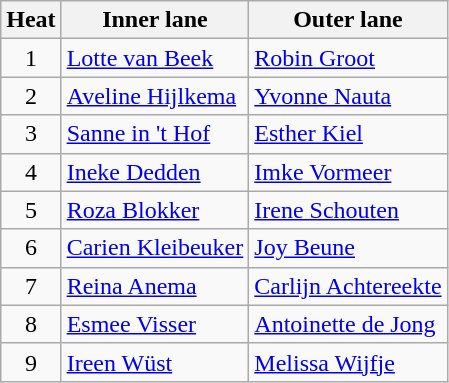<table class="wikitable">
<tr>
<th>Heat</th>
<th>Inner lane</th>
<th>Outer lane</th>
</tr>
<tr>
<td align="center">1</td>
<td><a href='#'>Lotte van Beek</a></td>
<td><a href='#'>Robin Groot</a></td>
</tr>
<tr>
<td align="center">2</td>
<td><a href='#'>Aveline Hijlkema</a></td>
<td><a href='#'>Yvonne Nauta</a></td>
</tr>
<tr>
<td align="center">3</td>
<td><a href='#'>Sanne in 't Hof</a></td>
<td><a href='#'>Esther Kiel</a></td>
</tr>
<tr>
<td align="center">4</td>
<td><a href='#'>Ineke Dedden</a></td>
<td><a href='#'>Imke Vormeer</a></td>
</tr>
<tr>
<td align="center">5</td>
<td><a href='#'>Roza Blokker</a></td>
<td><a href='#'>Irene Schouten</a></td>
</tr>
<tr>
<td align="center">6</td>
<td><a href='#'>Carien Kleibeuker</a></td>
<td><a href='#'>Joy Beune</a></td>
</tr>
<tr>
<td align="center">7</td>
<td><a href='#'>Reina Anema</a></td>
<td><a href='#'>Carlijn Achtereekte</a></td>
</tr>
<tr>
<td align="center">8</td>
<td><a href='#'>Esmee Visser</a></td>
<td><a href='#'>Antoinette de Jong</a></td>
</tr>
<tr>
<td align="center">9</td>
<td><a href='#'>Ireen Wüst</a></td>
<td><a href='#'>Melissa Wijfje</a></td>
</tr>
</table>
